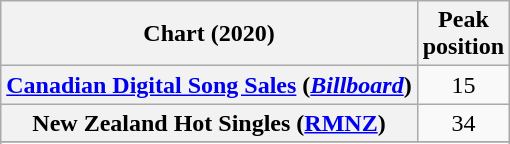<table class="wikitable sortable plainrowheaders" style="text-align:center">
<tr>
<th scope="col">Chart (2020)</th>
<th scope="col">Peak<br>position</th>
</tr>
<tr>
<th scope="row"><a href='#'>Canadian Digital Song Sales</a> (<em><a href='#'>Billboard</a></em>)</th>
<td>15</td>
</tr>
<tr>
<th scope="row">New Zealand Hot Singles (<a href='#'>RMNZ</a>)</th>
<td>34</td>
</tr>
<tr>
</tr>
<tr>
</tr>
</table>
